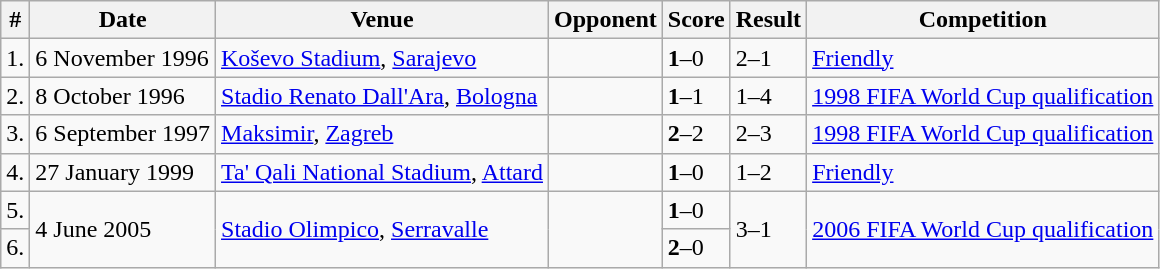<table class="wikitable">
<tr>
<th>#</th>
<th>Date</th>
<th>Venue</th>
<th>Opponent</th>
<th>Score</th>
<th>Result</th>
<th>Competition</th>
</tr>
<tr>
<td>1.</td>
<td>6 November 1996</td>
<td><a href='#'>Koševo Stadium</a>, <a href='#'>Sarajevo</a></td>
<td></td>
<td><strong>1</strong>–0</td>
<td>2–1</td>
<td><a href='#'>Friendly</a></td>
</tr>
<tr>
<td>2.</td>
<td>8 October 1996</td>
<td><a href='#'>Stadio Renato Dall'Ara</a>, <a href='#'>Bologna</a></td>
<td></td>
<td><strong>1</strong>–1</td>
<td>1–4</td>
<td><a href='#'>1998 FIFA World Cup qualification</a></td>
</tr>
<tr>
<td>3.</td>
<td>6 September 1997</td>
<td><a href='#'>Maksimir</a>, <a href='#'>Zagreb</a></td>
<td></td>
<td><strong>2</strong>–2</td>
<td>2–3</td>
<td><a href='#'>1998 FIFA World Cup qualification</a></td>
</tr>
<tr>
<td>4.</td>
<td>27 January 1999</td>
<td><a href='#'>Ta' Qali National Stadium</a>, <a href='#'>Attard</a></td>
<td></td>
<td><strong>1</strong>–0</td>
<td>1–2</td>
<td><a href='#'>Friendly</a></td>
</tr>
<tr>
<td>5.</td>
<td rowspan=2>4 June 2005</td>
<td rowspan=2><a href='#'>Stadio Olimpico</a>, <a href='#'>Serravalle</a></td>
<td rowspan=2></td>
<td><strong>1</strong>–0</td>
<td rowspan=2>3–1</td>
<td rowspan=2><a href='#'>2006 FIFA World Cup qualification</a></td>
</tr>
<tr>
<td>6.</td>
<td><strong>2</strong>–0</td>
</tr>
</table>
